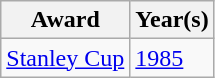<table class="wikitable">
<tr>
<th>Award</th>
<th>Year(s)</th>
</tr>
<tr>
<td><a href='#'>Stanley Cup</a></td>
<td><a href='#'>1985</a></td>
</tr>
</table>
